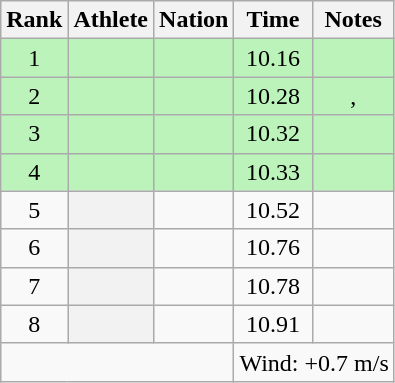<table class="wikitable plainrowheaders sortable" style="text-align:center;">
<tr>
<th scope=col>Rank</th>
<th scope=col>Athlete</th>
<th scope=col>Nation</th>
<th scope=col>Time</th>
<th scope=col>Notes</th>
</tr>
<tr bgcolor=#bbf3bb>
<td>1</td>
<th scope=row style="background:#bbf3bb; text-align:left;"></th>
<td align=left></td>
<td>10.16</td>
<td></td>
</tr>
<tr bgcolor=#bbf3bb>
<td>2</td>
<th scope=row style="background:#bbf3bb; text-align:left;"></th>
<td align=left></td>
<td>10.28</td>
<td>, </td>
</tr>
<tr bgcolor=#bbf3bb>
<td>3</td>
<th scope=row style="background:#bbf3bb; text-align:left;"></th>
<td align=left></td>
<td>10.32</td>
<td></td>
</tr>
<tr bgcolor=#bbf3bb>
<td>4</td>
<th scope=row style="background:#bbf3bb; text-align:left;"></th>
<td align=left></td>
<td>10.33</td>
<td></td>
</tr>
<tr>
<td>5</td>
<th scope=row style=text-align:left;></th>
<td align=left></td>
<td>10.52</td>
<td></td>
</tr>
<tr>
<td>6</td>
<th scope=row style=text-align:left;></th>
<td align=left></td>
<td>10.76</td>
<td></td>
</tr>
<tr>
<td>7</td>
<th scope=row style=text-align:left;></th>
<td align=left></td>
<td>10.78</td>
<td></td>
</tr>
<tr>
<td>8</td>
<th scope=row style=text-align:left;></th>
<td align=left></td>
<td>10.91</td>
<td></td>
</tr>
<tr class=sortbottom>
<td colspan=3></td>
<td colspan=2 style=text-align:left;>Wind: +0.7 m/s</td>
</tr>
</table>
